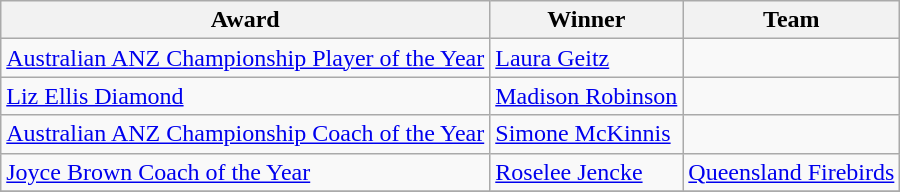<table class="wikitable collapsible">
<tr>
<th>Award</th>
<th>Winner</th>
<th>Team</th>
</tr>
<tr>
<td><a href='#'>Australian ANZ Championship Player of the Year</a></td>
<td><a href='#'>Laura Geitz</a></td>
<td></td>
</tr>
<tr>
<td><a href='#'>Liz Ellis Diamond</a></td>
<td><a href='#'>Madison Robinson</a></td>
<td></td>
</tr>
<tr>
<td><a href='#'>Australian ANZ Championship Coach of the Year</a></td>
<td><a href='#'>Simone McKinnis</a></td>
<td></td>
</tr>
<tr>
<td><a href='#'>Joyce Brown Coach of the Year</a></td>
<td><a href='#'>Roselee Jencke</a></td>
<td><a href='#'>Queensland Firebirds</a></td>
</tr>
<tr>
</tr>
</table>
